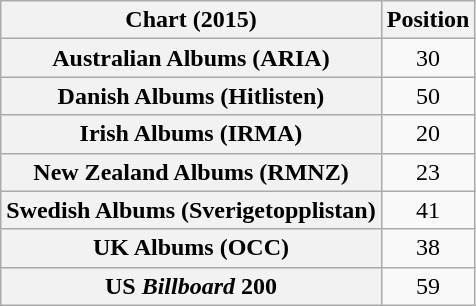<table class="wikitable sortable plainrowheaders" style="text-align:center">
<tr>
<th scope="col">Chart (2015)</th>
<th scope="col">Position</th>
</tr>
<tr>
<th scope="row">Australian Albums (ARIA)</th>
<td>30</td>
</tr>
<tr>
<th scope="row">Danish Albums (Hitlisten)</th>
<td>50</td>
</tr>
<tr>
<th scope="row">Irish Albums (IRMA)</th>
<td>20</td>
</tr>
<tr>
<th scope="row">New Zealand Albums (RMNZ)</th>
<td>23</td>
</tr>
<tr>
<th scope="row">Swedish Albums (Sverigetopplistan)</th>
<td>41</td>
</tr>
<tr>
<th scope="row">UK Albums (OCC)</th>
<td>38</td>
</tr>
<tr>
<th scope="row">US <em>Billboard</em> 200</th>
<td>59</td>
</tr>
</table>
